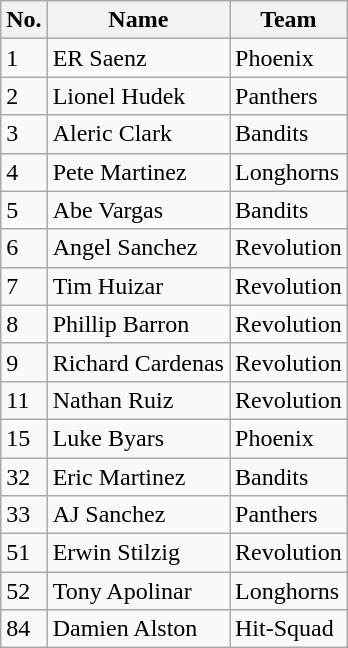<table class="wikitable">
<tr>
<th>No.</th>
<th>Name</th>
<th>Team</th>
</tr>
<tr>
<td>1</td>
<td>ER Saenz</td>
<td>Phoenix</td>
</tr>
<tr>
<td>2</td>
<td>Lionel Hudek</td>
<td>Panthers</td>
</tr>
<tr>
<td>3</td>
<td>Aleric Clark</td>
<td>Bandits</td>
</tr>
<tr>
<td>4</td>
<td>Pete Martinez</td>
<td>Longhorns</td>
</tr>
<tr>
<td>5</td>
<td>Abe Vargas</td>
<td>Bandits</td>
</tr>
<tr>
<td>6</td>
<td>Angel Sanchez</td>
<td>Revolution</td>
</tr>
<tr>
<td>7</td>
<td>Tim Huizar</td>
<td>Revolution</td>
</tr>
<tr>
<td>8</td>
<td>Phillip Barron</td>
<td>Revolution</td>
</tr>
<tr>
<td>9</td>
<td>Richard Cardenas</td>
<td>Revolution</td>
</tr>
<tr>
<td>11</td>
<td>Nathan Ruiz</td>
<td>Revolution</td>
</tr>
<tr>
<td>15</td>
<td>Luke Byars</td>
<td>Phoenix</td>
</tr>
<tr>
<td>32</td>
<td>Eric Martinez</td>
<td>Bandits</td>
</tr>
<tr>
<td>33</td>
<td>AJ Sanchez</td>
<td>Panthers</td>
</tr>
<tr>
<td>51</td>
<td>Erwin Stilzig</td>
<td>Revolution</td>
</tr>
<tr>
<td>52</td>
<td>Tony Apolinar</td>
<td>Longhorns</td>
</tr>
<tr>
<td>84</td>
<td>Damien Alston</td>
<td>Hit-Squad</td>
</tr>
</table>
